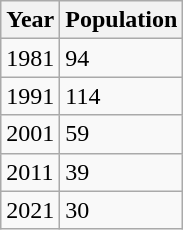<table class=wikitable>
<tr>
<th>Year</th>
<th>Population</th>
</tr>
<tr>
<td>1981</td>
<td>94</td>
</tr>
<tr>
<td>1991</td>
<td>114</td>
</tr>
<tr>
<td>2001</td>
<td>59</td>
</tr>
<tr>
<td>2011</td>
<td>39</td>
</tr>
<tr>
<td>2021</td>
<td>30</td>
</tr>
</table>
